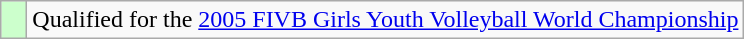<table class="wikitable" style="text-align: left;">
<tr>
<td width=10px bgcolor=#ccffcc></td>
<td>Qualified for the <a href='#'>2005 FIVB Girls Youth Volleyball World Championship</a></td>
</tr>
</table>
